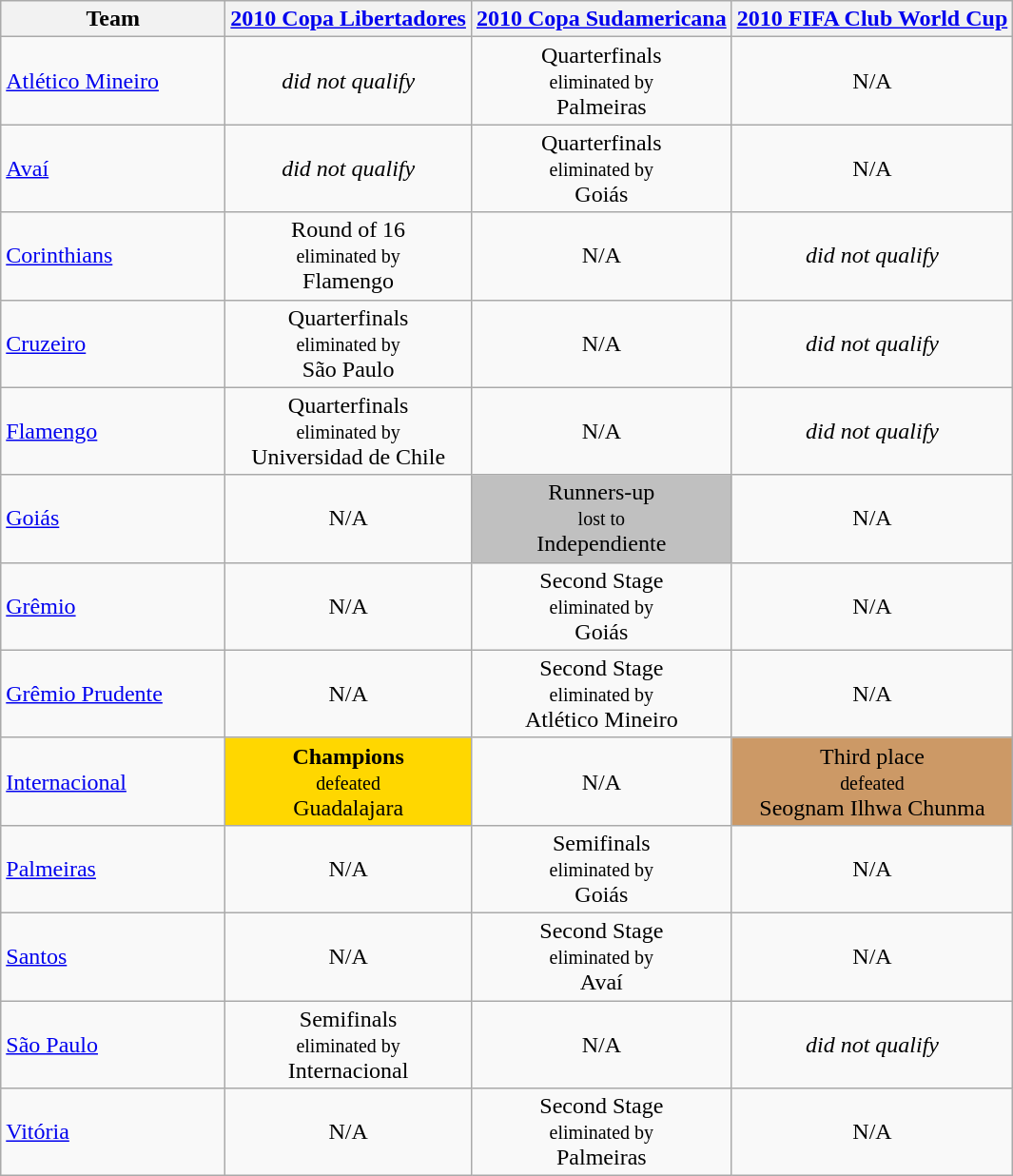<table class="wikitable">
<tr>
<th width=150>Team</th>
<th width=><a href='#'>2010 Copa Libertadores</a></th>
<th width=><a href='#'>2010 Copa Sudamericana</a></th>
<th width=><a href='#'>2010 FIFA Club World Cup</a></th>
</tr>
<tr>
<td><a href='#'>Atlético Mineiro</a></td>
<td align=center><em>did not qualify</em></td>
<td align=center>Quarterfinals<br><small>eliminated by</small><br> Palmeiras</td>
<td align=center>N/A</td>
</tr>
<tr>
<td><a href='#'>Avaí</a></td>
<td align=center><em>did not qualify</em></td>
<td align=center>Quarterfinals<br><small>eliminated by</small><br> Goiás</td>
<td align=center>N/A</td>
</tr>
<tr>
<td><a href='#'>Corinthians</a></td>
<td align=center>Round of 16<br><small>eliminated by</small><br> Flamengo</td>
<td align=center>N/A</td>
<td align=center><em>did not qualify</em></td>
</tr>
<tr>
<td><a href='#'>Cruzeiro</a></td>
<td align=center>Quarterfinals<br><small>eliminated by</small><br> São Paulo</td>
<td align=center>N/A</td>
<td align=center><em>did not qualify</em></td>
</tr>
<tr>
<td><a href='#'>Flamengo</a></td>
<td align=center>Quarterfinals<br><small>eliminated by</small><br> Universidad de Chile</td>
<td align=center>N/A</td>
<td align=center><em>did not qualify</em></td>
</tr>
<tr>
<td><a href='#'>Goiás</a></td>
<td align=center>N/A</td>
<td align=center bgcolor=silver>Runners-up<br><small>lost to</small><br> Independiente</td>
<td align=center>N/A</td>
</tr>
<tr>
<td><a href='#'>Grêmio</a></td>
<td align=center>N/A</td>
<td align=center>Second Stage<br><small>eliminated by</small><br> Goiás</td>
<td align=center>N/A</td>
</tr>
<tr>
<td><a href='#'>Grêmio Prudente</a></td>
<td align=center>N/A</td>
<td align=center>Second Stage<br><small>eliminated by</small><br> Atlético Mineiro</td>
<td align=center>N/A</td>
</tr>
<tr>
<td><a href='#'>Internacional</a></td>
<td align=center bgcolor=gold><strong>Champions</strong><br><small>defeated</small><br> Guadalajara</td>
<td align=center>N/A</td>
<td align=center bgcolor=#cc9966>Third place<br><small>defeated</small><br> Seognam Ilhwa Chunma</td>
</tr>
<tr>
<td><a href='#'>Palmeiras</a></td>
<td align=center>N/A</td>
<td align=center>Semifinals<br><small>eliminated by</small><br> Goiás</td>
<td align=center>N/A</td>
</tr>
<tr>
<td><a href='#'>Santos</a></td>
<td align=center>N/A</td>
<td align=center>Second Stage<br><small>eliminated by</small><br> Avaí</td>
<td align=center>N/A</td>
</tr>
<tr>
<td><a href='#'>São Paulo</a></td>
<td align=center>Semifinals<br><small>eliminated by</small><br> Internacional</td>
<td align=center>N/A</td>
<td align=center><em>did not qualify</em></td>
</tr>
<tr>
<td><a href='#'>Vitória</a></td>
<td align=center>N/A</td>
<td align=center>Second Stage<br><small>eliminated by</small><br> Palmeiras</td>
<td align=center>N/A</td>
</tr>
</table>
